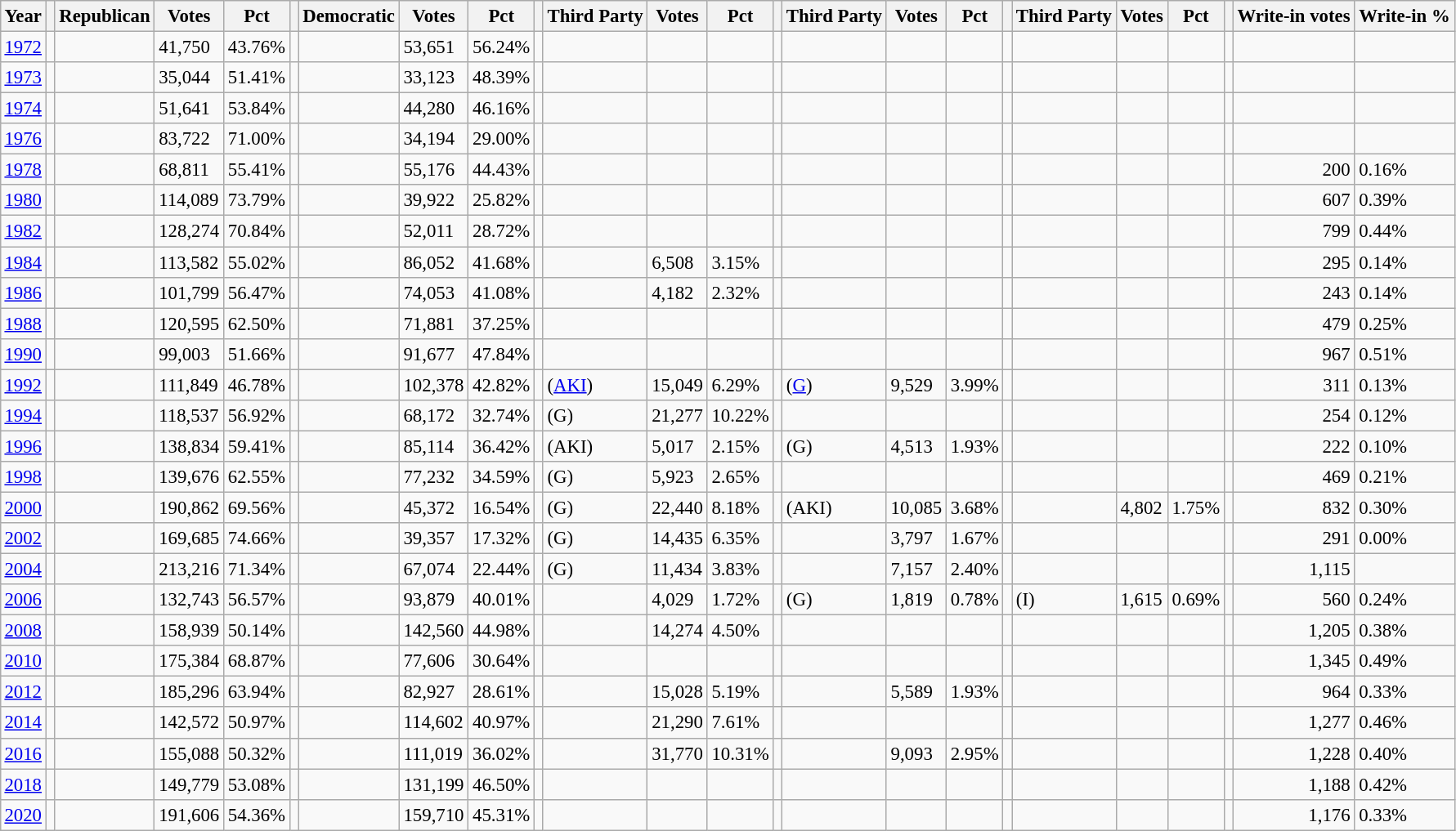<table class="wikitable" style="margin:0.5em ; font-size:95%">
<tr>
<th>Year</th>
<th></th>
<th>Republican</th>
<th>Votes</th>
<th>Pct</th>
<th></th>
<th>Democratic</th>
<th>Votes</th>
<th>Pct</th>
<th></th>
<th>Third Party</th>
<th>Votes</th>
<th>Pct</th>
<th></th>
<th>Third Party</th>
<th>Votes</th>
<th>Pct</th>
<th></th>
<th>Third Party</th>
<th>Votes</th>
<th>Pct</th>
<th></th>
<th>Write-in votes</th>
<th>Write-in %</th>
</tr>
<tr>
<td><a href='#'>1972</a></td>
<td></td>
<td></td>
<td>41,750</td>
<td>43.76%</td>
<td></td>
<td></td>
<td>53,651</td>
<td>56.24%</td>
<td></td>
<td></td>
<td></td>
<td></td>
<td></td>
<td></td>
<td></td>
<td></td>
<td></td>
<td></td>
<td></td>
<td></td>
<td></td>
<td></td>
<td></td>
</tr>
<tr>
<td><a href='#'>1973</a></td>
<td></td>
<td></td>
<td>35,044</td>
<td>51.41%</td>
<td></td>
<td></td>
<td>33,123</td>
<td>48.39%</td>
<td></td>
<td></td>
<td></td>
<td></td>
<td></td>
<td></td>
<td></td>
<td></td>
<td></td>
<td></td>
<td></td>
<td></td>
<td></td>
<td></td>
<td></td>
</tr>
<tr>
<td><a href='#'>1974</a></td>
<td></td>
<td></td>
<td>51,641</td>
<td>53.84%</td>
<td></td>
<td></td>
<td>44,280</td>
<td>46.16%</td>
<td></td>
<td></td>
<td></td>
<td></td>
<td></td>
<td></td>
<td></td>
<td></td>
<td></td>
<td></td>
<td></td>
<td></td>
<td></td>
<td></td>
<td></td>
</tr>
<tr>
<td><a href='#'>1976</a></td>
<td></td>
<td></td>
<td>83,722</td>
<td>71.00%</td>
<td></td>
<td></td>
<td>34,194</td>
<td>29.00%</td>
<td></td>
<td></td>
<td></td>
<td></td>
<td></td>
<td></td>
<td></td>
<td></td>
<td></td>
<td></td>
<td></td>
<td></td>
<td></td>
<td></td>
<td></td>
</tr>
<tr>
<td><a href='#'>1978</a></td>
<td></td>
<td></td>
<td>68,811</td>
<td>55.41%</td>
<td></td>
<td></td>
<td>55,176</td>
<td>44.43%</td>
<td></td>
<td></td>
<td></td>
<td></td>
<td></td>
<td></td>
<td></td>
<td></td>
<td></td>
<td></td>
<td></td>
<td></td>
<td></td>
<td style="text-align:right;">200</td>
<td>0.16%</td>
</tr>
<tr>
<td><a href='#'>1980</a></td>
<td></td>
<td></td>
<td>114,089</td>
<td>73.79%</td>
<td></td>
<td></td>
<td>39,922</td>
<td>25.82%</td>
<td></td>
<td></td>
<td></td>
<td></td>
<td></td>
<td></td>
<td></td>
<td></td>
<td></td>
<td></td>
<td></td>
<td></td>
<td></td>
<td style="text-align:right;">607</td>
<td>0.39%</td>
</tr>
<tr>
<td><a href='#'>1982</a></td>
<td></td>
<td></td>
<td>128,274</td>
<td>70.84%</td>
<td></td>
<td></td>
<td>52,011</td>
<td>28.72%</td>
<td></td>
<td></td>
<td></td>
<td></td>
<td></td>
<td></td>
<td></td>
<td></td>
<td></td>
<td></td>
<td></td>
<td></td>
<td></td>
<td style="text-align:right;">799</td>
<td>0.44%</td>
</tr>
<tr>
<td><a href='#'>1984</a></td>
<td></td>
<td></td>
<td>113,582</td>
<td>55.02%</td>
<td></td>
<td></td>
<td>86,052</td>
<td>41.68%</td>
<td></td>
<td></td>
<td>6,508</td>
<td>3.15%</td>
<td></td>
<td></td>
<td></td>
<td></td>
<td></td>
<td></td>
<td></td>
<td></td>
<td></td>
<td style="text-align:right;">295</td>
<td>0.14%</td>
</tr>
<tr>
<td><a href='#'>1986</a></td>
<td></td>
<td></td>
<td>101,799</td>
<td>56.47%</td>
<td></td>
<td></td>
<td>74,053</td>
<td>41.08%</td>
<td></td>
<td></td>
<td>4,182</td>
<td>2.32%</td>
<td></td>
<td></td>
<td></td>
<td></td>
<td></td>
<td></td>
<td></td>
<td></td>
<td></td>
<td style="text-align:right;">243</td>
<td>0.14%</td>
</tr>
<tr>
<td><a href='#'>1988</a></td>
<td></td>
<td></td>
<td>120,595</td>
<td>62.50%</td>
<td></td>
<td></td>
<td>71,881</td>
<td>37.25%</td>
<td></td>
<td></td>
<td></td>
<td></td>
<td></td>
<td></td>
<td></td>
<td></td>
<td></td>
<td></td>
<td></td>
<td></td>
<td></td>
<td style="text-align:right;">479</td>
<td>0.25%</td>
</tr>
<tr>
<td><a href='#'>1990</a></td>
<td></td>
<td></td>
<td>99,003</td>
<td>51.66%</td>
<td></td>
<td></td>
<td>91,677</td>
<td>47.84%</td>
<td></td>
<td></td>
<td></td>
<td></td>
<td></td>
<td></td>
<td></td>
<td></td>
<td></td>
<td></td>
<td></td>
<td></td>
<td></td>
<td style="text-align:right;">967</td>
<td>0.51%</td>
</tr>
<tr>
<td><a href='#'>1992</a></td>
<td></td>
<td></td>
<td>111,849</td>
<td>46.78%</td>
<td></td>
<td></td>
<td>102,378</td>
<td>42.82%</td>
<td></td>
<td> (<a href='#'>AKI</a>)</td>
<td>15,049</td>
<td>6.29%</td>
<td></td>
<td> (<a href='#'>G</a>)</td>
<td>9,529</td>
<td>3.99%</td>
<td></td>
<td></td>
<td></td>
<td></td>
<td></td>
<td style="text-align:right;">311</td>
<td>0.13%</td>
</tr>
<tr>
<td><a href='#'>1994</a></td>
<td></td>
<td></td>
<td>118,537</td>
<td>56.92%</td>
<td></td>
<td></td>
<td>68,172</td>
<td>32.74%</td>
<td></td>
<td> (G)</td>
<td>21,277</td>
<td>10.22%</td>
<td></td>
<td></td>
<td></td>
<td></td>
<td></td>
<td></td>
<td></td>
<td></td>
<td></td>
<td style="text-align:right;">254</td>
<td>0.12%</td>
</tr>
<tr>
<td><a href='#'>1996</a></td>
<td></td>
<td></td>
<td>138,834</td>
<td>59.41%</td>
<td></td>
<td></td>
<td>85,114</td>
<td>36.42%</td>
<td></td>
<td> (AKI)</td>
<td>5,017</td>
<td>2.15%</td>
<td></td>
<td> (G)</td>
<td>4,513</td>
<td>1.93%</td>
<td></td>
<td></td>
<td></td>
<td></td>
<td></td>
<td style="text-align:right;">222</td>
<td>0.10%</td>
</tr>
<tr>
<td><a href='#'>1998</a></td>
<td></td>
<td></td>
<td>139,676</td>
<td>62.55%</td>
<td></td>
<td></td>
<td>77,232</td>
<td>34.59%</td>
<td></td>
<td> (G)</td>
<td>5,923</td>
<td>2.65%</td>
<td></td>
<td></td>
<td></td>
<td></td>
<td></td>
<td></td>
<td></td>
<td></td>
<td></td>
<td style="text-align:right;">469</td>
<td>0.21%</td>
</tr>
<tr>
<td><a href='#'>2000</a></td>
<td></td>
<td></td>
<td>190,862</td>
<td>69.56%</td>
<td></td>
<td></td>
<td>45,372</td>
<td>16.54%</td>
<td></td>
<td> (G)</td>
<td>22,440</td>
<td>8.18%</td>
<td></td>
<td> (AKI)</td>
<td>10,085</td>
<td>3.68%</td>
<td></td>
<td></td>
<td>4,802</td>
<td>1.75%</td>
<td></td>
<td style="text-align:right;">832</td>
<td>0.30%</td>
</tr>
<tr>
<td><a href='#'>2002</a></td>
<td></td>
<td></td>
<td>169,685</td>
<td>74.66%</td>
<td></td>
<td></td>
<td>39,357</td>
<td>17.32%</td>
<td></td>
<td> (G)</td>
<td>14,435</td>
<td>6.35%</td>
<td></td>
<td></td>
<td>3,797</td>
<td>1.67%</td>
<td></td>
<td></td>
<td></td>
<td></td>
<td></td>
<td style="text-align:right;">291</td>
<td>0.00%</td>
</tr>
<tr>
<td><a href='#'>2004</a></td>
<td></td>
<td></td>
<td>213,216</td>
<td>71.34%</td>
<td></td>
<td></td>
<td>67,074</td>
<td>22.44%</td>
<td></td>
<td> (G)</td>
<td>11,434</td>
<td>3.83%</td>
<td></td>
<td></td>
<td>7,157</td>
<td>2.40%</td>
<td></td>
<td></td>
<td></td>
<td></td>
<td></td>
<td style="text-align:right;">1,115</td>
<td></td>
</tr>
<tr>
<td><a href='#'>2006</a></td>
<td></td>
<td></td>
<td>132,743</td>
<td>56.57%</td>
<td></td>
<td></td>
<td>93,879</td>
<td>40.01%</td>
<td></td>
<td></td>
<td>4,029</td>
<td>1.72%</td>
<td></td>
<td> (G)</td>
<td>1,819</td>
<td>0.78%</td>
<td></td>
<td> (I)</td>
<td>1,615</td>
<td>0.69%</td>
<td></td>
<td style="text-align:right;">560</td>
<td>0.24%</td>
</tr>
<tr>
<td><a href='#'>2008</a></td>
<td></td>
<td></td>
<td>158,939</td>
<td>50.14%</td>
<td></td>
<td></td>
<td>142,560</td>
<td>44.98%</td>
<td></td>
<td></td>
<td>14,274</td>
<td>4.50%</td>
<td></td>
<td></td>
<td></td>
<td></td>
<td></td>
<td></td>
<td></td>
<td></td>
<td></td>
<td style="text-align:right;">1,205</td>
<td>0.38%</td>
</tr>
<tr>
<td><a href='#'>2010</a></td>
<td></td>
<td></td>
<td>175,384</td>
<td>68.87%</td>
<td></td>
<td></td>
<td>77,606</td>
<td>30.64%</td>
<td></td>
<td></td>
<td></td>
<td></td>
<td></td>
<td></td>
<td></td>
<td></td>
<td></td>
<td></td>
<td></td>
<td></td>
<td></td>
<td style="text-align:right;">1,345</td>
<td>0.49%</td>
</tr>
<tr>
<td><a href='#'>2012</a></td>
<td></td>
<td></td>
<td>185,296</td>
<td>63.94%</td>
<td></td>
<td></td>
<td>82,927</td>
<td>28.61%</td>
<td></td>
<td></td>
<td>15,028</td>
<td>5.19%</td>
<td></td>
<td></td>
<td>5,589</td>
<td>1.93%</td>
<td></td>
<td></td>
<td></td>
<td></td>
<td></td>
<td style="text-align:right;">964</td>
<td>0.33%</td>
</tr>
<tr>
<td><a href='#'>2014</a></td>
<td></td>
<td></td>
<td>142,572</td>
<td>50.97%</td>
<td></td>
<td></td>
<td>114,602</td>
<td>40.97%</td>
<td></td>
<td></td>
<td>21,290</td>
<td>7.61%</td>
<td></td>
<td></td>
<td></td>
<td></td>
<td></td>
<td></td>
<td></td>
<td></td>
<td></td>
<td style="text-align:right;">1,277</td>
<td>0.46%</td>
</tr>
<tr>
<td><a href='#'>2016</a></td>
<td></td>
<td></td>
<td>155,088</td>
<td>50.32%</td>
<td></td>
<td></td>
<td>111,019</td>
<td>36.02%</td>
<td></td>
<td></td>
<td>31,770</td>
<td>10.31%</td>
<td></td>
<td></td>
<td>9,093</td>
<td>2.95%</td>
<td></td>
<td></td>
<td></td>
<td></td>
<td></td>
<td style="text-align:right;">1,228</td>
<td>0.40%</td>
</tr>
<tr>
<td><a href='#'>2018</a></td>
<td></td>
<td></td>
<td>149,779</td>
<td>53.08%</td>
<td></td>
<td></td>
<td>131,199</td>
<td>46.50%</td>
<td></td>
<td></td>
<td></td>
<td></td>
<td></td>
<td></td>
<td></td>
<td></td>
<td></td>
<td></td>
<td></td>
<td></td>
<td></td>
<td style="text-align:right;">1,188</td>
<td>0.42%</td>
</tr>
<tr>
<td><a href='#'>2020</a></td>
<td></td>
<td></td>
<td>191,606</td>
<td>54.36%</td>
<td></td>
<td></td>
<td>159,710</td>
<td>45.31%</td>
<td></td>
<td></td>
<td></td>
<td></td>
<td></td>
<td></td>
<td></td>
<td></td>
<td></td>
<td></td>
<td></td>
<td></td>
<td></td>
<td style="text-align:right;">1,176</td>
<td>0.33%</td>
</tr>
</table>
